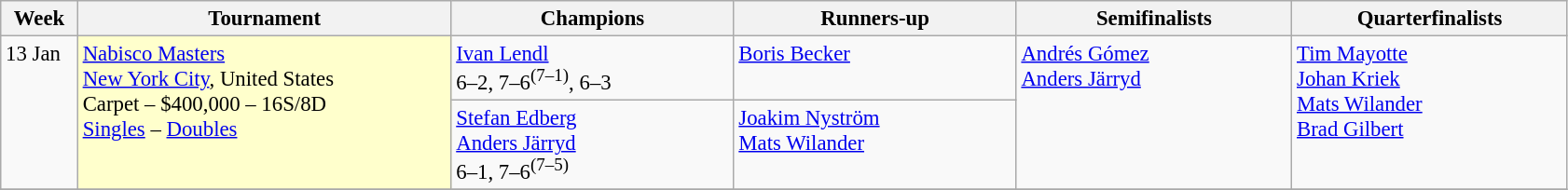<table class=wikitable style=font-size:95%>
<tr>
<th style="width:48px;">Week</th>
<th style="width:260px;">Tournament</th>
<th style="width:195px;">Champions</th>
<th style="width:195px;">Runners-up</th>
<th style="width:190px;">Semifinalists</th>
<th style="width:190px;">Quarterfinalists</th>
</tr>
<tr valign=top>
<td rowspan=2>13 Jan</td>
<td bgcolor="#FFFFCC" rowspan="2"><a href='#'>Nabisco Masters</a><br> <a href='#'>New York City</a>, United States<br>Carpet – $400,000 – 16S/8D<br><a href='#'>Singles</a> – <a href='#'>Doubles</a></td>
<td> <a href='#'>Ivan Lendl</a><br>6–2, 7–6<sup>(7–1)</sup>, 6–3</td>
<td> <a href='#'>Boris Becker</a></td>
<td rowspan="2"> <a href='#'>Andrés Gómez</a><br> <a href='#'>Anders Järryd</a></td>
<td rowspan=2> <a href='#'>Tim Mayotte</a><br> <a href='#'>Johan Kriek</a><br> <a href='#'>Mats Wilander</a><br> <a href='#'>Brad Gilbert</a></td>
</tr>
<tr valign=top>
<td> <a href='#'>Stefan Edberg</a><br> <a href='#'>Anders Järryd</a><br>6–1, 7–6<sup>(7–5)</sup></td>
<td> <a href='#'>Joakim Nyström</a><br> <a href='#'>Mats Wilander</a></td>
</tr>
<tr valign=top>
</tr>
</table>
